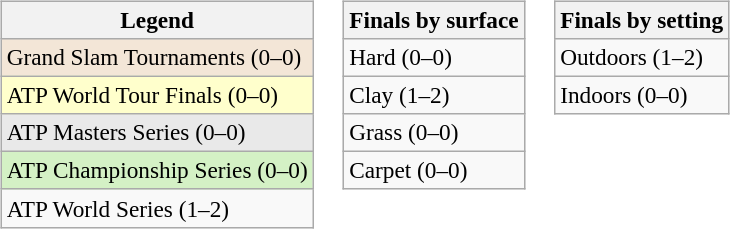<table>
<tr valign=top>
<td><br><table class=wikitable style=font-size:97%>
<tr>
<th>Legend</th>
</tr>
<tr style="background:#f3e6d7;">
<td>Grand Slam Tournaments (0–0)</td>
</tr>
<tr style="background:#ffc;">
<td>ATP World Tour Finals (0–0)</td>
</tr>
<tr style="background:#e9e9e9;">
<td>ATP Masters Series (0–0)</td>
</tr>
<tr style="background:#d4f1c5;">
<td>ATP Championship Series (0–0)</td>
</tr>
<tr>
<td>ATP World Series (1–2)</td>
</tr>
</table>
</td>
<td><br><table class=wikitable style=font-size:97%>
<tr>
<th>Finals by surface</th>
</tr>
<tr>
<td>Hard (0–0)</td>
</tr>
<tr>
<td>Clay (1–2)</td>
</tr>
<tr>
<td>Grass (0–0)</td>
</tr>
<tr>
<td>Carpet (0–0)</td>
</tr>
</table>
</td>
<td><br><table class=wikitable style=font-size:97%>
<tr>
<th>Finals by setting</th>
</tr>
<tr>
<td>Outdoors (1–2)</td>
</tr>
<tr>
<td>Indoors (0–0)</td>
</tr>
</table>
</td>
</tr>
</table>
